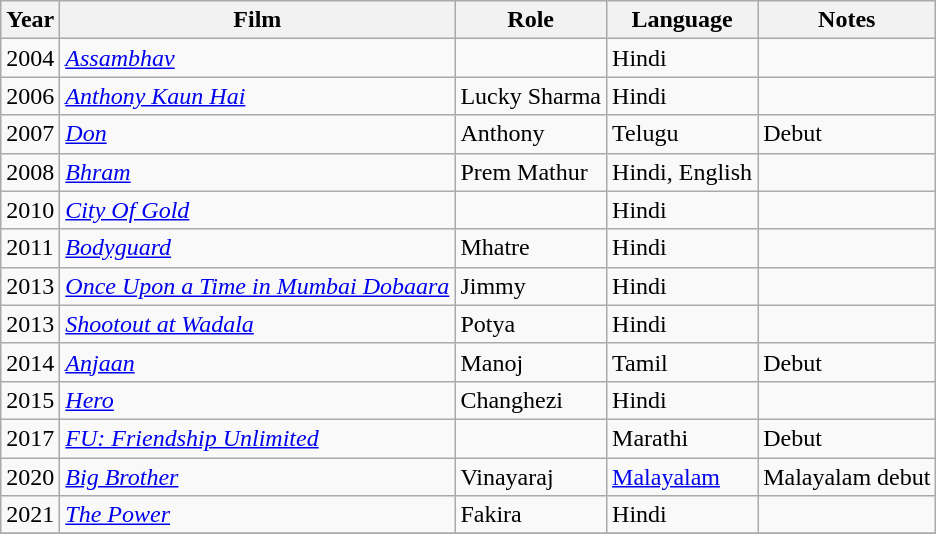<table class="wikitable">
<tr>
<th>Year</th>
<th>Film</th>
<th>Role</th>
<th>Language</th>
<th>Notes</th>
</tr>
<tr 1985 || >
<td>2004</td>
<td><em><a href='#'>Assambhav</a></em></td>
<td></td>
<td>Hindi</td>
<td></td>
</tr>
<tr>
<td>2006</td>
<td><em><a href='#'>Anthony Kaun Hai</a></em></td>
<td>Lucky Sharma</td>
<td>Hindi</td>
<td></td>
</tr>
<tr>
<td>2007</td>
<td><em><a href='#'>Don</a></em></td>
<td>Anthony</td>
<td>Telugu</td>
<td>Debut</td>
</tr>
<tr>
<td>2008</td>
<td><em><a href='#'>Bhram</a></em></td>
<td>Prem Mathur</td>
<td>Hindi, English</td>
<td></td>
</tr>
<tr>
<td>2010</td>
<td><em><a href='#'>City Of Gold</a></em></td>
<td></td>
<td>Hindi</td>
<td></td>
</tr>
<tr>
<td>2011</td>
<td><em><a href='#'>Bodyguard</a></em></td>
<td>Mhatre</td>
<td>Hindi</td>
<td></td>
</tr>
<tr>
<td>2013</td>
<td><em><a href='#'>Once Upon a Time in Mumbai Dobaara</a></em></td>
<td>Jimmy</td>
<td>Hindi</td>
<td></td>
</tr>
<tr>
<td>2013</td>
<td><em><a href='#'>Shootout at Wadala</a></em></td>
<td>Potya</td>
<td>Hindi</td>
<td></td>
</tr>
<tr>
<td>2014</td>
<td><em><a href='#'>Anjaan</a></em></td>
<td>Manoj</td>
<td>Tamil</td>
<td>Debut</td>
</tr>
<tr>
<td>2015</td>
<td><em><a href='#'>Hero</a></em></td>
<td>Changhezi</td>
<td>Hindi</td>
<td></td>
</tr>
<tr>
<td>2017</td>
<td><em><a href='#'>FU: Friendship Unlimited</a></em></td>
<td></td>
<td>Marathi</td>
<td>Debut</td>
</tr>
<tr>
<td>2020</td>
<td><em><a href='#'>Big Brother</a></em></td>
<td>Vinayaraj</td>
<td><a href='#'>Malayalam</a></td>
<td>Malayalam debut</td>
</tr>
<tr>
<td>2021</td>
<td><em><a href='#'>The Power</a></em></td>
<td>Fakira</td>
<td>Hindi</td>
<td></td>
</tr>
<tr>
</tr>
</table>
